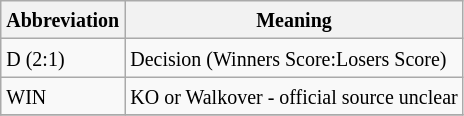<table class="wikitable">
<tr>
<th><small>Abbreviation</small></th>
<th><small>Meaning</small></th>
</tr>
<tr>
<td><small>D (2:1)</small></td>
<td><small>Decision (Winners Score:Losers Score)</small></td>
</tr>
<tr>
<td><small>WIN</small></td>
<td><small>KO or Walkover - official source unclear</small></td>
</tr>
<tr>
</tr>
</table>
